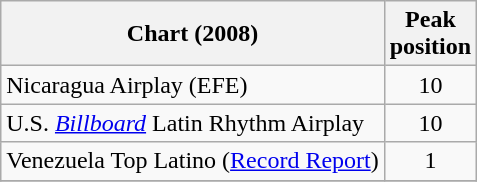<table class="wikitable">
<tr>
<th align="center">Chart (2008)</th>
<th align="center">Peak<br>position</th>
</tr>
<tr>
<td>Nicaragua Airplay (EFE)</td>
<td align="center">10</td>
</tr>
<tr>
<td>U.S. <em><a href='#'>Billboard</a></em> Latin Rhythm Airplay</td>
<td align="center">10</td>
</tr>
<tr>
<td align="left">Venezuela Top Latino (<a href='#'>Record Report</a>)</td>
<td align="center">1</td>
</tr>
<tr>
</tr>
</table>
